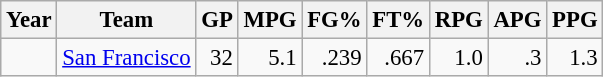<table class="wikitable sortable" style="font-size:95%; text-align:right;">
<tr>
<th>Year</th>
<th>Team</th>
<th>GP</th>
<th>MPG</th>
<th>FG%</th>
<th>FT%</th>
<th>RPG</th>
<th>APG</th>
<th>PPG</th>
</tr>
<tr>
<td style="text-align:left;"></td>
<td style="text-align:left;"><a href='#'>San Francisco</a></td>
<td>32</td>
<td>5.1</td>
<td>.239</td>
<td>.667</td>
<td>1.0</td>
<td>.3</td>
<td>1.3</td>
</tr>
</table>
